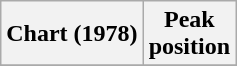<table class="wikitable">
<tr>
<th>Chart (1978)</th>
<th>Peak<br>position</th>
</tr>
<tr>
</tr>
</table>
